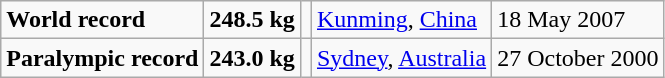<table class="wikitable">
<tr>
<td><strong>World record</strong></td>
<td><strong>248.5 kg</strong></td>
<td></td>
<td><a href='#'>Kunming</a>, <a href='#'>China</a></td>
<td>18 May 2007</td>
</tr>
<tr>
<td><strong>Paralympic record</strong></td>
<td><strong>243.0 kg</strong></td>
<td></td>
<td><a href='#'>Sydney</a>, <a href='#'>Australia</a></td>
<td>27 October 2000</td>
</tr>
</table>
